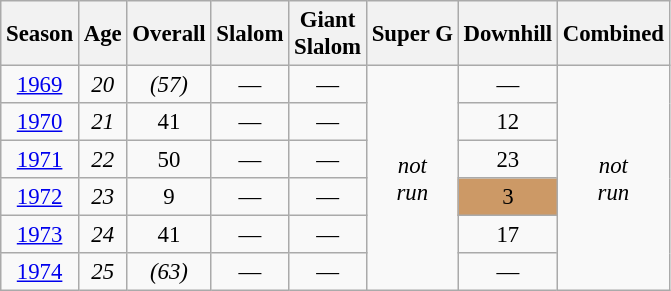<table class="wikitable" style="text-align:center; font-size:95%;">
<tr>
<th>Season</th>
<th>Age</th>
<th>Overall</th>
<th>Slalom</th>
<th>Giant<br>Slalom</th>
<th>Super G</th>
<th>Downhill</th>
<th>Combined</th>
</tr>
<tr>
<td><a href='#'>1969</a></td>
<td><em>20</em></td>
<td><em>(57)</em></td>
<td>—</td>
<td>—</td>
<td rowspan=6><em>not<br>run</em></td>
<td>—</td>
<td rowspan=6><em>not<br>run</em></td>
</tr>
<tr>
<td><a href='#'>1970</a></td>
<td><em>21</em></td>
<td>41</td>
<td>—</td>
<td>—</td>
<td>12</td>
</tr>
<tr>
<td><a href='#'>1971</a></td>
<td><em>22</em></td>
<td>50</td>
<td>—</td>
<td>—</td>
<td>23</td>
</tr>
<tr>
<td><a href='#'>1972</a></td>
<td><em>23</em></td>
<td>9</td>
<td>—</td>
<td>—</td>
<td bgcolor="cc9966">3</td>
</tr>
<tr>
<td><a href='#'>1973</a></td>
<td><em>24</em></td>
<td>41</td>
<td>—</td>
<td>—</td>
<td>17</td>
</tr>
<tr>
<td><a href='#'>1974</a></td>
<td><em>25</em></td>
<td><em>(63)</em></td>
<td>—</td>
<td>—</td>
<td>—</td>
</tr>
</table>
